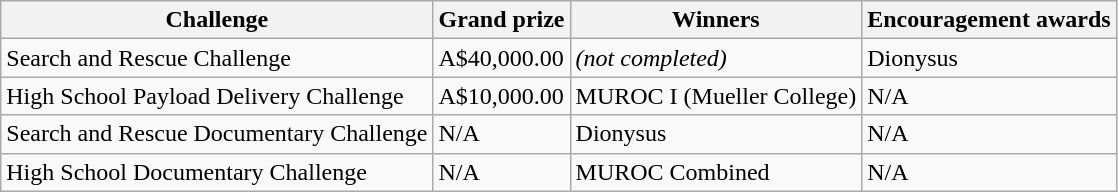<table class="wikitable">
<tr>
<th>Challenge</th>
<th>Grand prize</th>
<th>Winners</th>
<th>Encouragement awards</th>
</tr>
<tr>
<td>Search and Rescue Challenge</td>
<td>A$40,000.00</td>
<td><em>(not completed)</em></td>
<td>Dionysus</td>
</tr>
<tr>
<td>High School Payload Delivery Challenge</td>
<td>A$10,000.00</td>
<td>MUROC I (Mueller College)</td>
<td>N/A</td>
</tr>
<tr>
<td>Search and Rescue Documentary Challenge</td>
<td>N/A</td>
<td>Dionysus</td>
<td>N/A</td>
</tr>
<tr>
<td>High School Documentary Challenge</td>
<td>N/A</td>
<td>MUROC Combined</td>
<td>N/A</td>
</tr>
</table>
